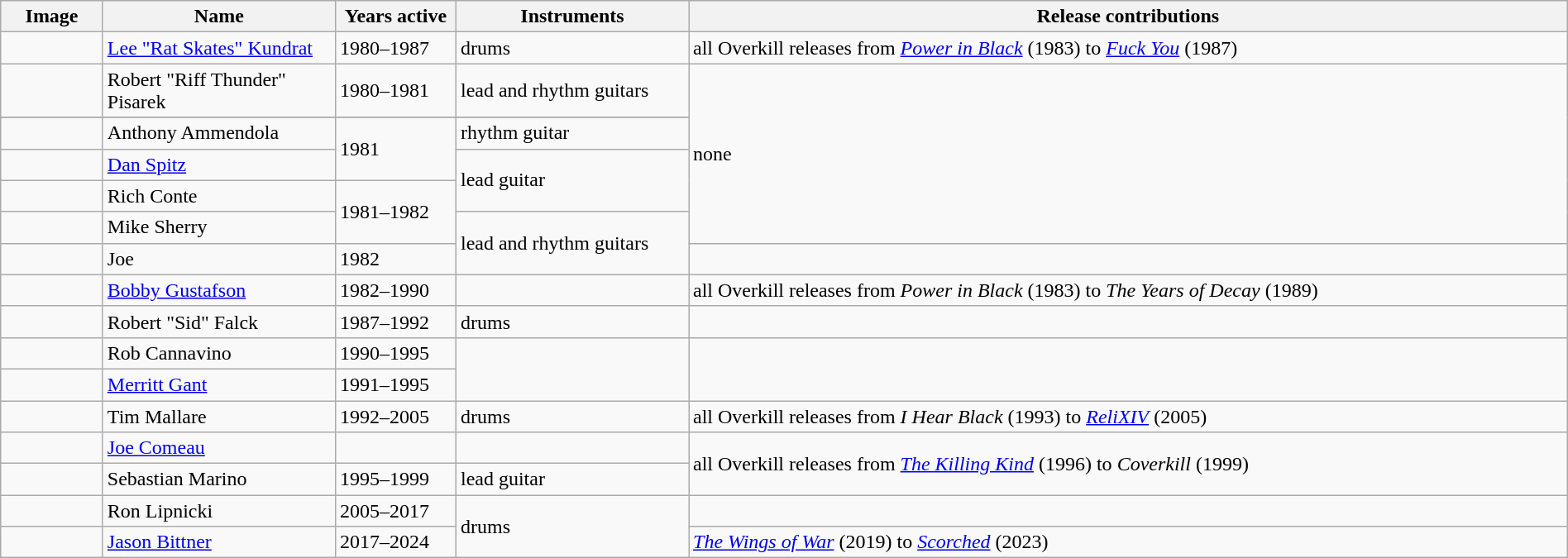<table class="wikitable" border="1" width=100%>
<tr>
<th width="75">Image</th>
<th width="180">Name</th>
<th width="90">Years active</th>
<th width="180">Instruments</th>
<th>Release contributions</th>
</tr>
<tr>
<td></td>
<td><a href='#'>Lee "Rat Skates" Kundrat</a></td>
<td>1980–1987</td>
<td>drums</td>
<td>all Overkill releases from <em><a href='#'>Power in Black</a></em> (1983) to <em><a href='#'>Fuck You</a></em> (1987)</td>
</tr>
<tr>
<td></td>
<td>Robert "Riff Thunder" Pisarek</td>
<td>1980–1981</td>
<td>lead and rhythm guitars</td>
<td rowspan="6">none</td>
</tr>
<tr>
</tr>
<tr>
<td></td>
<td>Anthony Ammendola</td>
<td rowspan="2">1981</td>
<td>rhythm guitar</td>
</tr>
<tr>
<td></td>
<td><a href='#'>Dan Spitz</a></td>
<td rowspan="2">lead guitar</td>
</tr>
<tr>
<td></td>
<td>Rich Conte</td>
<td rowspan="2">1981–1982</td>
</tr>
<tr>
<td></td>
<td>Mike Sherry</td>
<td rowspan="2">lead and rhythm guitars</td>
</tr>
<tr>
<td></td>
<td>Joe</td>
<td>1982</td>
</tr>
<tr>
<td></td>
<td><a href='#'>Bobby Gustafson</a></td>
<td>1982–1990</td>
<td></td>
<td>all Overkill releases from <em>Power in Black</em> (1983) to <em>The Years of Decay</em> (1989)</td>
</tr>
<tr>
<td></td>
<td>Robert "Sid" Falck</td>
<td>1987–1992</td>
<td>drums</td>
<td></td>
</tr>
<tr>
<td></td>
<td>Rob Cannavino</td>
<td>1990–1995</td>
<td rowspan="2"></td>
<td rowspan="2"></td>
</tr>
<tr>
<td></td>
<td><a href='#'>Merritt Gant</a></td>
<td>1991–1995</td>
</tr>
<tr>
<td></td>
<td>Tim Mallare</td>
<td>1992–2005</td>
<td>drums</td>
<td>all Overkill releases from <em>I Hear Black</em> (1993) to <em><a href='#'>ReliXIV</a></em> (2005)</td>
</tr>
<tr>
<td></td>
<td><a href='#'>Joe Comeau</a></td>
<td></td>
<td></td>
<td rowspan="2">all Overkill releases from <em><a href='#'>The Killing Kind</a></em> (1996) to <em>Coverkill</em> (1999)</td>
</tr>
<tr>
<td></td>
<td>Sebastian Marino</td>
<td>1995–1999 </td>
<td>lead guitar</td>
</tr>
<tr>
<td></td>
<td>Ron Lipnicki</td>
<td>2005–2017</td>
<td rowspan="2">drums</td>
<td></td>
</tr>
<tr>
<td></td>
<td><a href='#'>Jason Bittner</a></td>
<td>2017–2024</td>
<td><em><a href='#'>The Wings of War</a></em> (2019) to <em><a href='#'>Scorched</a></em> (2023)</td>
</tr>
</table>
